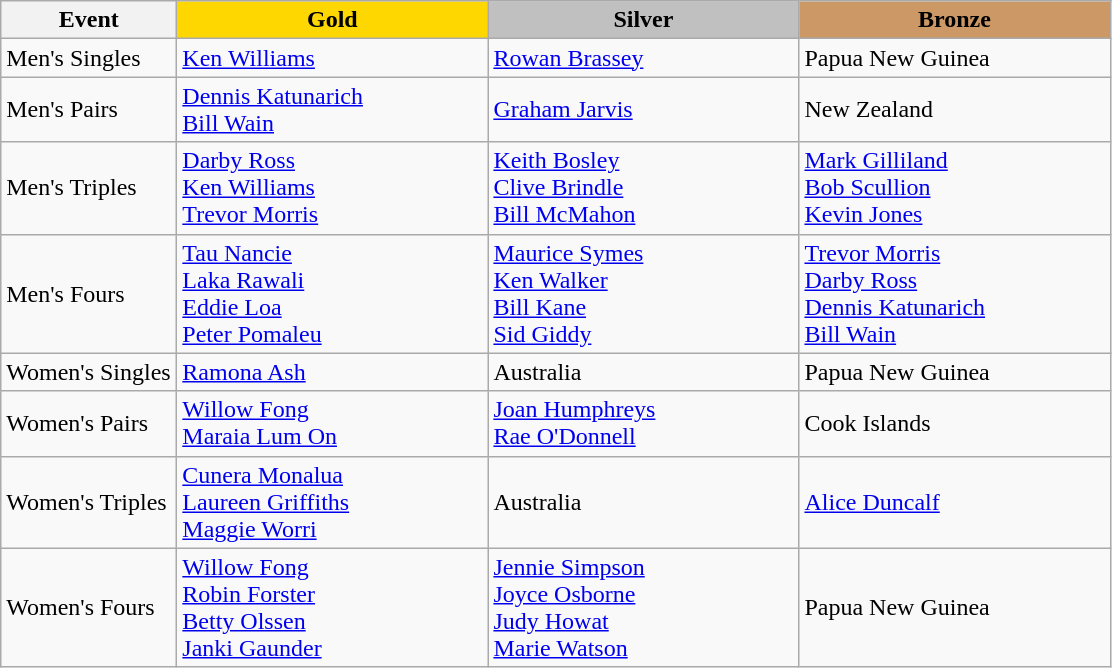<table class="wikitable" style="font-size: 100%">
<tr>
<th width=110>Event</th>
<th width=200 style="background-color: gold;">Gold</th>
<th width=200 style="background-color: silver;">Silver</th>
<th width=200 style="background-color: #cc9966;">Bronze</th>
</tr>
<tr>
<td>Men's Singles</td>
<td> <a href='#'>Ken Williams</a></td>
<td> <a href='#'>Rowan Brassey</a></td>
<td> Papua New Guinea</td>
</tr>
<tr>
<td>Men's Pairs</td>
<td> <a href='#'>Dennis Katunarich</a><br><a href='#'>Bill Wain</a></td>
<td> <a href='#'>Graham Jarvis</a><br></td>
<td> New Zealand</td>
</tr>
<tr>
<td>Men's Triples</td>
<td> <a href='#'>Darby Ross</a><br> <a href='#'>Ken Williams</a><br><a href='#'>Trevor Morris</a></td>
<td> <a href='#'>Keith Bosley</a><br><a href='#'>Clive Brindle</a><br><a href='#'>Bill McMahon</a></td>
<td> <a href='#'>Mark Gilliland</a><br><a href='#'>Bob Scullion</a><br><a href='#'>Kevin Jones</a></td>
</tr>
<tr>
<td>Men's Fours</td>
<td> <a href='#'>Tau Nancie</a><br><a href='#'>Laka Rawali</a><br><a href='#'>Eddie Loa</a><br><a href='#'>Peter Pomaleu</a></td>
<td> <a href='#'>Maurice Symes</a><br><a href='#'>Ken Walker</a><br><a href='#'>Bill Kane</a><br><a href='#'>Sid Giddy</a></td>
<td> <a href='#'>Trevor Morris</a><br><a href='#'>Darby Ross</a><br><a href='#'>Dennis Katunarich</a><br><a href='#'>Bill Wain</a></td>
</tr>
<tr>
<td>Women's Singles</td>
<td> <a href='#'>Ramona Ash</a></td>
<td> Australia</td>
<td> Papua New Guinea</td>
</tr>
<tr>
<td>Women's Pairs</td>
<td> <a href='#'>Willow Fong</a><br> <a href='#'>Maraia Lum On</a></td>
<td> <a href='#'>Joan Humphreys</a><br> <a href='#'>Rae O'Donnell</a></td>
<td> Cook Islands</td>
</tr>
<tr>
<td>Women's Triples</td>
<td> <a href='#'>Cunera Monalua</a><br><a href='#'>Laureen Griffiths</a><br><a href='#'>Maggie Worri</a></td>
<td> Australia</td>
<td> <a href='#'>Alice Duncalf</a><br></td>
</tr>
<tr>
<td>Women's Fours</td>
<td> <a href='#'>Willow Fong</a><br><a href='#'>Robin Forster</a><br><a href='#'>Betty Olssen</a><br><a href='#'>Janki Gaunder</a></td>
<td> <a href='#'>Jennie Simpson</a><br><a href='#'>Joyce Osborne</a><br><a href='#'>Judy Howat</a><br><a href='#'>Marie Watson</a></td>
<td> Papua New Guinea</td>
</tr>
</table>
